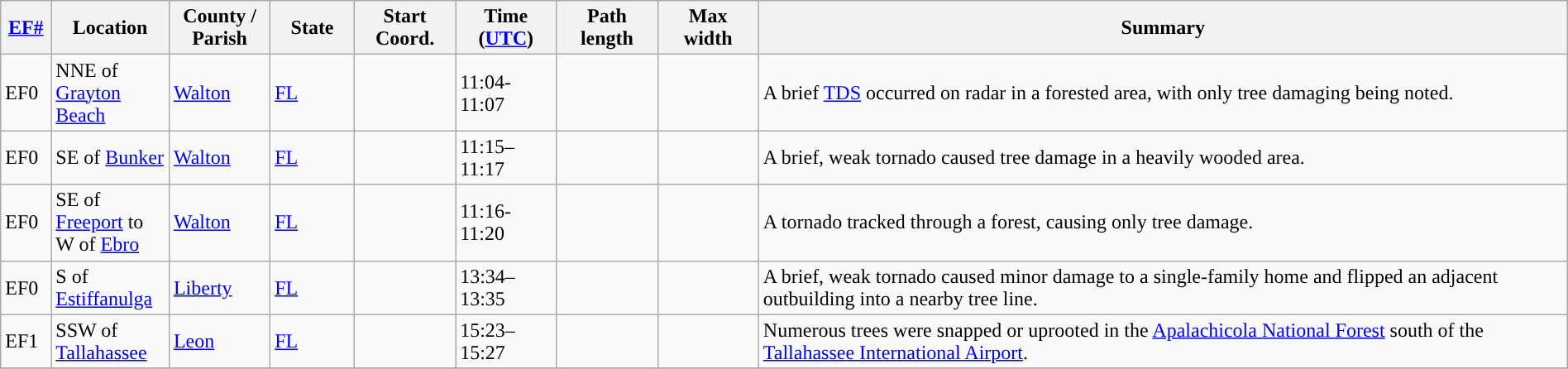<table class="wikitable sortable" style="width:100%;">
<tr>
<th scope="col"  style="width:3%; text-align:center;"><a href='#'>EF#</a></th>
<th scope="col"  style="width:7%; text-align:center;" class="unsortable">Location</th>
<th scope="col"  style="width:6%; text-align:center;" class="unsortable">County / Parish</th>
<th scope="col"  style="width:5%; text-align:center;">State</th>
<th scope="col"  style="width:6%; text-align:center;">Start Coord.</th>
<th scope="col"  style="width:6%; text-align:center;">Time (<a href='#'>UTC</a>)</th>
<th scope="col"  style="width:6%; text-align:center;">Path length</th>
<th scope="col"  style="width:6%; text-align:center;">Max width</th>
<th scope="col" class="unsortable" style="width:48%; text-align:center;">Summary</th>
</tr>
<tr>
<td>EF0</td>
<td>NNE of <a href='#'>Grayton Beach</a></td>
<td><a href='#'>Walton</a></td>
<td><a href='#'>FL</a></td>
<td></td>
<td>11:04-11:07</td>
<td></td>
<td></td>
<td>A brief <a href='#'>TDS</a> occurred on radar in a forested area, with only tree damaging being noted.</td>
</tr>
<tr>
<td>EF0</td>
<td>SE of <a href='#'>Bunker</a></td>
<td><a href='#'>Walton</a></td>
<td><a href='#'>FL</a></td>
<td></td>
<td>11:15–11:17</td>
<td></td>
<td></td>
<td>A brief, weak tornado caused tree damage in a heavily wooded area.</td>
</tr>
<tr>
<td>EF0</td>
<td>SE of <a href='#'>Freeport</a> to W of <a href='#'>Ebro</a></td>
<td><a href='#'>Walton</a></td>
<td><a href='#'>FL</a></td>
<td></td>
<td>11:16-11:20</td>
<td></td>
<td></td>
<td>A tornado tracked through a forest, causing only tree damage.</td>
</tr>
<tr>
<td>EF0</td>
<td>S of <a href='#'>Estiffanulga</a></td>
<td><a href='#'>Liberty</a></td>
<td><a href='#'>FL</a></td>
<td></td>
<td>13:34–13:35</td>
<td></td>
<td></td>
<td>A brief, weak tornado caused minor damage to a single-family home and flipped an adjacent outbuilding into a nearby tree line.</td>
</tr>
<tr>
<td>EF1</td>
<td>SSW of <a href='#'>Tallahassee</a></td>
<td><a href='#'>Leon</a></td>
<td><a href='#'>FL</a></td>
<td></td>
<td>15:23–15:27</td>
<td></td>
<td></td>
<td>Numerous trees were snapped or uprooted in the <a href='#'>Apalachicola National Forest</a> south of the <a href='#'>Tallahassee International Airport</a>.</td>
</tr>
<tr>
</tr>
</table>
